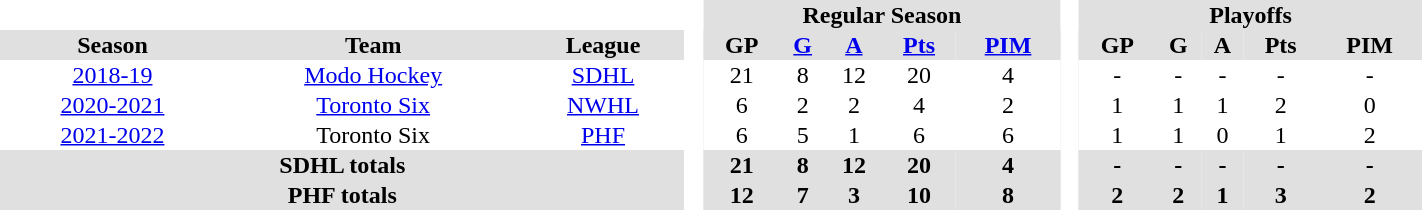<table border="0" cellpadding="1" cellspacing="0" style="text-align:center; width:75%">
<tr bgcolor="#e0e0e0">
<th colspan="3"  bgcolor="#ffffff"> </th>
<th rowspan="102" bgcolor="#ffffff"> </th>
<th colspan="5">Regular Season</th>
<th rowspan="102" bgcolor="#ffffff"> </th>
<th colspan="5">Playoffs</th>
</tr>
<tr bgcolor="#e0e0e0">
<th>Season</th>
<th>Team</th>
<th>League</th>
<th>GP</th>
<th><a href='#'>G</a></th>
<th><a href='#'>A</a></th>
<th><a href='#'>Pts</a></th>
<th><a href='#'>PIM</a></th>
<th>GP</th>
<th>G</th>
<th>A</th>
<th>Pts</th>
<th>PIM</th>
</tr>
<tr>
<td><a href='#'>2018-19</a></td>
<td><a href='#'>Modo Hockey</a></td>
<td><a href='#'>SDHL</a></td>
<td>21</td>
<td>8</td>
<td>12</td>
<td>20</td>
<td>4</td>
<td>-</td>
<td>-</td>
<td>-</td>
<td>-</td>
<td>-</td>
</tr>
<tr>
<td><a href='#'>2020-2021</a></td>
<td><a href='#'>Toronto Six</a></td>
<td><a href='#'>NWHL</a></td>
<td>6</td>
<td>2</td>
<td>2</td>
<td>4</td>
<td>2</td>
<td>1</td>
<td>1</td>
<td>1</td>
<td>2</td>
<td>0</td>
</tr>
<tr>
<td><a href='#'>2021-2022</a></td>
<td>Toronto Six</td>
<td><a href='#'>PHF</a></td>
<td>6</td>
<td>5</td>
<td>1</td>
<td>6</td>
<td>6</td>
<td>1</td>
<td>1</td>
<td>0</td>
<td>1</td>
<td>2</td>
</tr>
<tr bgcolor="#e0e0e0">
<th colspan="3">SDHL totals</th>
<th>21</th>
<th>8</th>
<th>12</th>
<th>20</th>
<th>4</th>
<th>-</th>
<th>-</th>
<th>-</th>
<th>-</th>
<th>-</th>
</tr>
<tr bgcolor="#e0e0e0">
<th colspan="3">PHF totals</th>
<th>12</th>
<th>7</th>
<th>3</th>
<th>10</th>
<th>8</th>
<th>2</th>
<th>2</th>
<th>1</th>
<th>3</th>
<th>2</th>
</tr>
</table>
